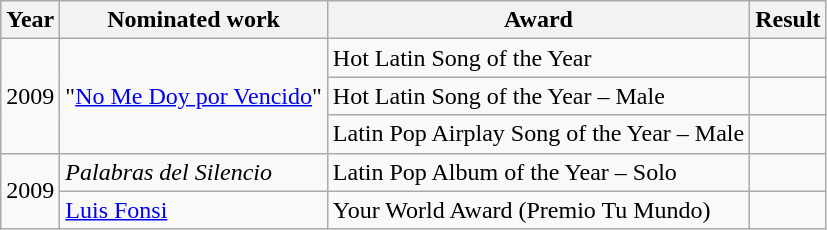<table class="wikitable">
<tr>
<th>Year</th>
<th>Nominated work</th>
<th>Award</th>
<th>Result</th>
</tr>
<tr>
<td rowspan="3">2009</td>
<td rowspan="3">"<a href='#'>No Me Doy por Vencido</a>"</td>
<td>Hot Latin Song of the Year</td>
<td></td>
</tr>
<tr>
<td>Hot Latin Song of the Year – Male</td>
<td></td>
</tr>
<tr>
<td>Latin Pop Airplay Song of the Year – Male</td>
<td></td>
</tr>
<tr>
<td rowspan="2">2009</td>
<td><em>Palabras del Silencio</em></td>
<td>Latin Pop Album of the Year – Solo</td>
<td></td>
</tr>
<tr>
<td><a href='#'>Luis Fonsi</a></td>
<td>Your World Award (Premio Tu Mundo)</td>
<td></td>
</tr>
</table>
